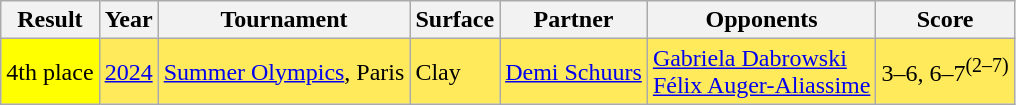<table class="sortable wikitable">
<tr>
<th>Result</th>
<th>Year</th>
<th>Tournament</th>
<th>Surface</th>
<th>Partner</th>
<th>Opponents</th>
<th class=unsortable>Score</th>
</tr>
<tr bgcolor=ffea5c>
<td bgcolor=yellow>4th place</td>
<td><a href='#'>2024</a></td>
<td><a href='#'>Summer Olympics</a>, Paris</td>
<td>Clay</td>
<td> <a href='#'>Demi Schuurs</a></td>
<td> <a href='#'>Gabriela Dabrowski</a> <br> <a href='#'>Félix Auger-Aliassime</a></td>
<td>3–6, 6–7<sup>(2–7)</sup></td>
</tr>
</table>
